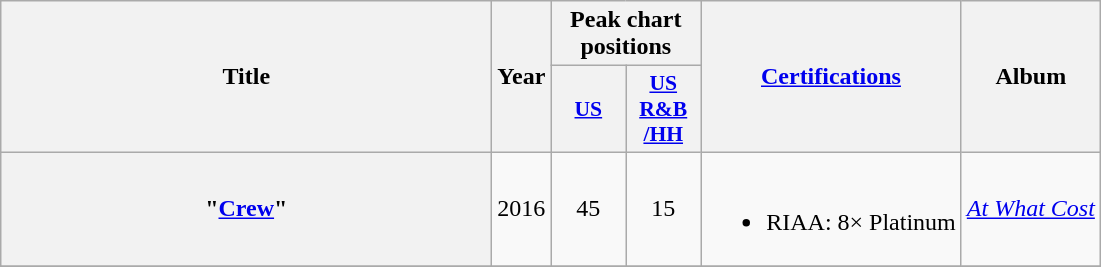<table class="wikitable plainrowheaders" style="text-align:center;">
<tr>
<th scope="col" rowspan="2" style="width:20em;">Title</th>
<th scope="col" rowspan="2">Year</th>
<th scope="col" colspan="2">Peak chart positions</th>
<th scope="col" rowspan="2"><a href='#'>Certifications</a></th>
<th scope="col" rowspan="2">Album</th>
</tr>
<tr>
<th scope="col" style="width:3em;font-size:90%;"><a href='#'>US</a><br></th>
<th scope="col" style="width:3em;font-size:90%;"><a href='#'>US<br>R&B<br>/HH</a><br></th>
</tr>
<tr>
<th scope="row">"<a href='#'>Crew</a>"<br></th>
<td>2016</td>
<td>45</td>
<td>15</td>
<td><br><ul><li>RIAA: 8× Platinum</li></ul></td>
<td><em><a href='#'>At What Cost</a></em></td>
</tr>
<tr>
</tr>
</table>
